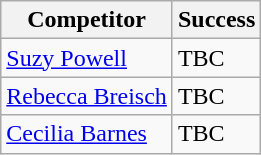<table class="wikitable">
<tr>
<th>Competitor</th>
<th>Success</th>
</tr>
<tr>
<td><a href='#'>Suzy Powell</a></td>
<td>TBC</td>
</tr>
<tr>
<td><a href='#'>Rebecca Breisch</a></td>
<td>TBC</td>
</tr>
<tr>
<td><a href='#'>Cecilia Barnes</a></td>
<td>TBC</td>
</tr>
</table>
